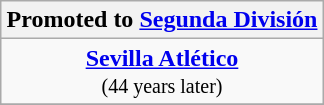<table class="wikitable" style="text-align: center; margin: 0 auto;">
<tr>
<th colspan="2">Promoted to <a href='#'>Segunda División</a></th>
</tr>
<tr>
<td><strong><a href='#'>Sevilla Atlético</a></strong><br><small>(44 years later)</small></td>
</tr>
<tr>
</tr>
</table>
